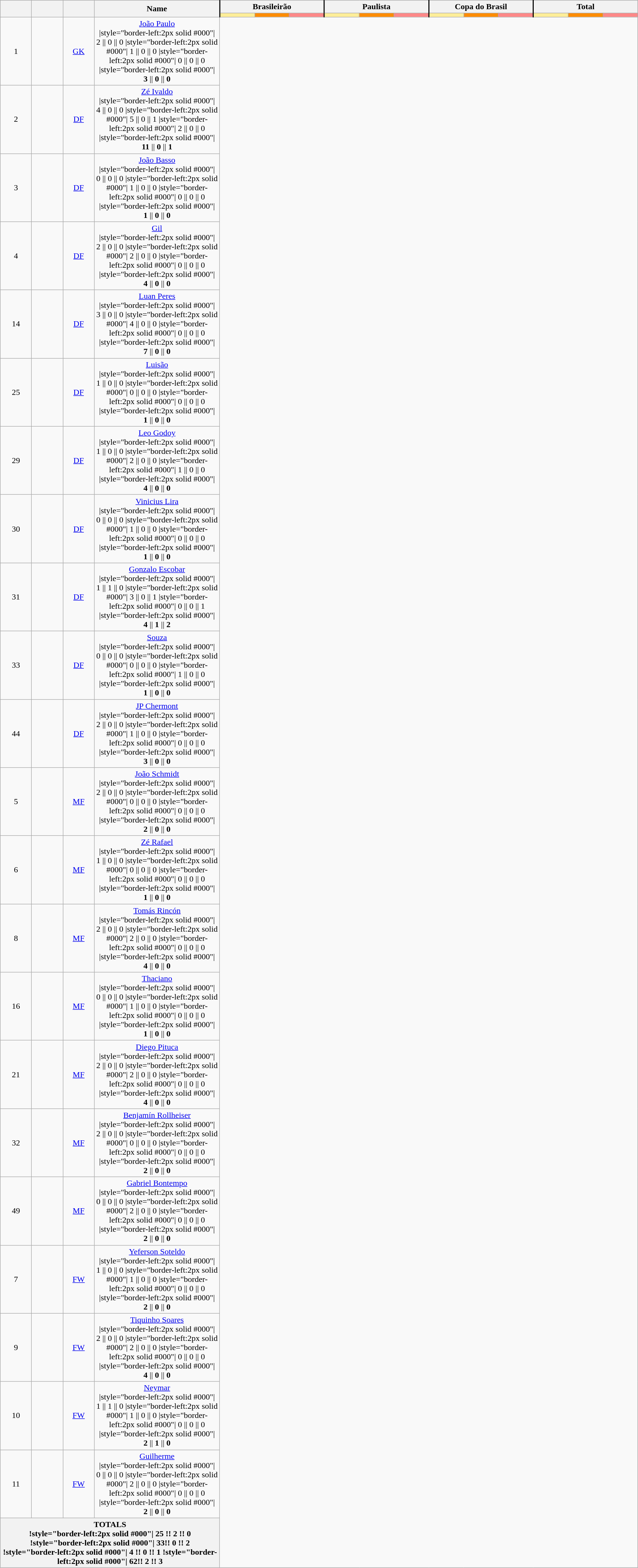<table class="wikitable" style="text-align:center">
<tr>
<th rowspan="2" style="width:3%; "><strong></strong></th>
<th rowspan="2" style="width:3%; "><strong></strong></th>
<th rowspan="2" style="width:3%; "><strong></strong></th>
<th rowspan="2" style="width:12%; ">Name</th>
<th colspan="3" style="width:10%; border-left:2px solid #000">Brasileirão</th>
<th colspan="3" style="width:10%; border-left:2px solid #000">Paulista</th>
<th colspan="3" style="width:10%; border-left:2px solid #000">Copa do Brasil</th>
<th colspan="3" style="width:10%; border-left:2px solid #000">Total</th>
</tr>
<tr>
<th style="width:20px; background:#fe9; border-left:2px solid #000"></th>
<th style="width:20px; background:#ff8c00;"></th>
<th style="width:20px; background:#ff8888;"></th>
<th style="width:20px; background:#fe9; border-left:2px solid #000"></th>
<th style="width:20px; background:#ff8c00;"></th>
<th style="width:20px; background:#ff8888;"></th>
<th style="width:20px; background:#fe9; border-left:2px solid #000"></th>
<th style="width:20px; background:#ff8c00;"></th>
<th style="width:20px; background:#ff8888;"></th>
<th style="width:20px; background:#fe9; border-left:2px solid #000"></th>
<th style="width:20px; background:#ff8c00;"></th>
<th style="width:20px; background:#ff8888;"></th>
</tr>
<tr>
<td>1</td>
<td></td>
<td><a href='#'>GK</a></td>
<td><a href='#'>João Paulo</a><br> |style="border-left:2px solid #000"| 2 || 0 || 0
 |style="border-left:2px solid #000"| 1 || 0 || 0
 |style="border-left:2px solid #000"| 0 || 0 || 0
 |style="border-left:2px solid #000"| <strong>3</strong> || <strong>0</strong> || <strong>0</strong></td>
</tr>
<tr>
<td>2</td>
<td></td>
<td><a href='#'>DF</a></td>
<td><a href='#'>Zé Ivaldo</a><br> |style="border-left:2px solid #000"| 4 || 0 || 0
 |style="border-left:2px solid #000"| 5 || 0 || 1
 |style="border-left:2px solid #000"| 2 || 0 || 0
 |style="border-left:2px solid #000"| <strong>11</strong> || <strong>0</strong> || <strong>1</strong></td>
</tr>
<tr>
<td>3</td>
<td></td>
<td><a href='#'>DF</a></td>
<td><a href='#'>João Basso</a><br> |style="border-left:2px solid #000"| 0 || 0 || 0
 |style="border-left:2px solid #000"| 1 || 0 || 0
 |style="border-left:2px solid #000"| 0 || 0 || 0
 |style="border-left:2px solid #000"| <strong>1</strong> || <strong>0</strong> || <strong>0</strong></td>
</tr>
<tr>
<td>4</td>
<td></td>
<td><a href='#'>DF</a></td>
<td><a href='#'>Gil</a><br> |style="border-left:2px solid #000"| 2 || 0 || 0
 |style="border-left:2px solid #000"| 2 || 0 || 0
 |style="border-left:2px solid #000"| 0 || 0 || 0
 |style="border-left:2px solid #000"| <strong>4</strong> || <strong>0</strong> || <strong>0</strong></td>
</tr>
<tr>
<td>14</td>
<td></td>
<td><a href='#'>DF</a></td>
<td><a href='#'>Luan Peres</a><br> |style="border-left:2px solid #000"| 3 || 0 || 0
 |style="border-left:2px solid #000"| 4 || 0 || 0
 |style="border-left:2px solid #000"| 0 || 0 || 0
 |style="border-left:2px solid #000"| <strong>7</strong> || <strong>0</strong> || <strong>0</strong></td>
</tr>
<tr>
<td>25</td>
<td></td>
<td><a href='#'>DF</a></td>
<td><a href='#'>Luisão</a><br> |style="border-left:2px solid #000"| 1 || 0 || 0
 |style="border-left:2px solid #000"| 0 || 0 || 0
 |style="border-left:2px solid #000"| 0 || 0 || 0
 |style="border-left:2px solid #000"| <strong>1</strong> || <strong>0</strong> || <strong>0</strong></td>
</tr>
<tr>
<td>29</td>
<td></td>
<td><a href='#'>DF</a></td>
<td><a href='#'>Leo Godoy</a><br> |style="border-left:2px solid #000"| 1 || 0 || 0
 |style="border-left:2px solid #000"| 2 || 0 || 0
 |style="border-left:2px solid #000"| 1 || 0 || 0
 |style="border-left:2px solid #000"| <strong>4</strong> || <strong>0</strong> || <strong>0</strong></td>
</tr>
<tr>
<td>30</td>
<td></td>
<td><a href='#'>DF</a></td>
<td><a href='#'>Vinicius Lira</a><br> |style="border-left:2px solid #000"| 0 || 0 || 0
 |style="border-left:2px solid #000"| 1 || 0 || 0
 |style="border-left:2px solid #000"| 0 || 0 || 0
 |style="border-left:2px solid #000"| <strong>1</strong> || <strong>0</strong> || <strong>0</strong></td>
</tr>
<tr>
<td>31</td>
<td></td>
<td><a href='#'>DF</a></td>
<td><a href='#'>Gonzalo Escobar</a><br> |style="border-left:2px solid #000"| 1 || 1 || 0
 |style="border-left:2px solid #000"| 3 || 0 || 1
 |style="border-left:2px solid #000"| 0 || 0 || 1
 |style="border-left:2px solid #000"| <strong>4</strong> || <strong>1</strong> || <strong>2</strong></td>
</tr>
<tr>
<td>33</td>
<td></td>
<td><a href='#'>DF</a></td>
<td><a href='#'>Souza</a><br> |style="border-left:2px solid #000"| 0 || 0 || 0
 |style="border-left:2px solid #000"| 0 || 0 || 0
 |style="border-left:2px solid #000"| 1 || 0 || 0
 |style="border-left:2px solid #000"| <strong>1</strong> || <strong>0</strong> || <strong>0</strong></td>
</tr>
<tr>
<td>44</td>
<td></td>
<td><a href='#'>DF</a></td>
<td><a href='#'>JP Chermont</a><br> |style="border-left:2px solid #000"| 2 || 0 || 0
 |style="border-left:2px solid #000"| 1 || 0 || 0
 |style="border-left:2px solid #000"| 0 || 0 || 0
 |style="border-left:2px solid #000"| <strong>3</strong> || <strong>0</strong> || <strong>0</strong></td>
</tr>
<tr>
<td>5</td>
<td></td>
<td><a href='#'>MF</a></td>
<td><a href='#'>João Schmidt</a><br> |style="border-left:2px solid #000"| 2 || 0 || 0
 |style="border-left:2px solid #000"| 0 || 0 || 0
 |style="border-left:2px solid #000"| 0 || 0 || 0
 |style="border-left:2px solid #000"| <strong>2</strong> || <strong>0</strong> || <strong>0</strong></td>
</tr>
<tr>
<td>6</td>
<td></td>
<td><a href='#'>MF</a></td>
<td><a href='#'>Zé Rafael</a><br> |style="border-left:2px solid #000"| 1 || 0 || 0
 |style="border-left:2px solid #000"| 0 || 0 || 0
 |style="border-left:2px solid #000"| 0 || 0 || 0
 |style="border-left:2px solid #000"| <strong>1</strong> || <strong>0</strong> || <strong>0</strong></td>
</tr>
<tr>
<td>8</td>
<td></td>
<td><a href='#'>MF</a></td>
<td><a href='#'>Tomás Rincón</a><br> |style="border-left:2px solid #000"| 2 || 0 || 0
 |style="border-left:2px solid #000"| 2 || 0 || 0
 |style="border-left:2px solid #000"| 0 || 0 || 0
 |style="border-left:2px solid #000"| <strong>4</strong> || <strong>0</strong> || <strong>0</strong></td>
</tr>
<tr>
<td>16</td>
<td></td>
<td><a href='#'>MF</a></td>
<td><a href='#'>Thaciano</a><br> |style="border-left:2px solid #000"| 0 || 0 || 0
 |style="border-left:2px solid #000"| 1 || 0 || 0
 |style="border-left:2px solid #000"| 0 || 0 || 0
 |style="border-left:2px solid #000"| <strong>1</strong> || <strong>0</strong> || <strong>0</strong></td>
</tr>
<tr>
<td>21</td>
<td></td>
<td><a href='#'>MF</a></td>
<td><a href='#'>Diego Pituca</a><br> |style="border-left:2px solid #000"| 2 || 0 || 0
 |style="border-left:2px solid #000"| 2 || 0 || 0
 |style="border-left:2px solid #000"| 0 || 0 || 0
 |style="border-left:2px solid #000"| <strong>4</strong> || <strong>0</strong> || <strong>0</strong></td>
</tr>
<tr>
<td>32</td>
<td></td>
<td><a href='#'>MF</a></td>
<td><a href='#'>Benjamín Rollheiser</a><br> |style="border-left:2px solid #000"| 2 || 0 || 0
 |style="border-left:2px solid #000"| 0 || 0 || 0
 |style="border-left:2px solid #000"| 0 || 0 || 0
 |style="border-left:2px solid #000"| <strong>2</strong> || <strong>0</strong> || <strong>0</strong></td>
</tr>
<tr>
<td>49</td>
<td></td>
<td><a href='#'>MF</a></td>
<td><a href='#'>Gabriel Bontempo</a><br> |style="border-left:2px solid #000"| 0 || 0 || 0
 |style="border-left:2px solid #000"| 2 || 0 || 0
 |style="border-left:2px solid #000"| 0 || 0 || 0
 |style="border-left:2px solid #000"| <strong>2</strong> || <strong>0</strong> || <strong>0</strong></td>
</tr>
<tr>
<td>7</td>
<td></td>
<td><a href='#'>FW</a></td>
<td><a href='#'>Yeferson Soteldo</a><br> |style="border-left:2px solid #000"| 1 || 0 || 0
 |style="border-left:2px solid #000"| 1 || 0 || 0
 |style="border-left:2px solid #000"| 0 || 0 || 0
 |style="border-left:2px solid #000"| <strong>2</strong> || <strong>0</strong> || <strong>0</strong></td>
</tr>
<tr>
<td>9</td>
<td></td>
<td><a href='#'>FW</a></td>
<td><a href='#'>Tiquinho Soares</a><br> |style="border-left:2px solid #000"| 2 || 0 || 0
 |style="border-left:2px solid #000"| 2 || 0 || 0
 |style="border-left:2px solid #000"| 0 || 0 || 0
 |style="border-left:2px solid #000"| <strong>4</strong> || <strong>0</strong> || <strong>0</strong></td>
</tr>
<tr>
<td>10</td>
<td></td>
<td><a href='#'>FW</a></td>
<td><a href='#'>Neymar</a><br> |style="border-left:2px solid #000"| 1 || 1 || 0
 |style="border-left:2px solid #000"| 1 || 0 || 0
 |style="border-left:2px solid #000"| 0 || 0 || 0
 |style="border-left:2px solid #000"| <strong>2</strong> || <strong>1</strong> || <strong>0</strong></td>
</tr>
<tr>
<td>11</td>
<td></td>
<td><a href='#'>FW</a></td>
<td><a href='#'>Guilherme</a><br> |style="border-left:2px solid #000"| 0 || 0 || 0
 |style="border-left:2px solid #000"| 2 || 0 || 0
 |style="border-left:2px solid #000"| 0 || 0 || 0
 |style="border-left:2px solid #000"| <strong>2</strong> || <strong>0</strong> || <strong>0</strong></td>
</tr>
<tr>
<th colspan="4">TOTALS<br> !style="border-left:2px solid #000"| <strong>25</strong> !! <strong>2</strong> !! <strong>0</strong>
 !style="border-left:2px solid #000"| <strong>33</strong>!! <strong>0</strong> !! <strong>2</strong>
 !style="border-left:2px solid #000"| <strong>4</strong> !! <strong>0</strong> !! <strong>1</strong>
 !style="border-left:2px solid #000"| <strong>62</strong>!! <strong>2</strong> !! <strong>3</strong></th>
</tr>
</table>
